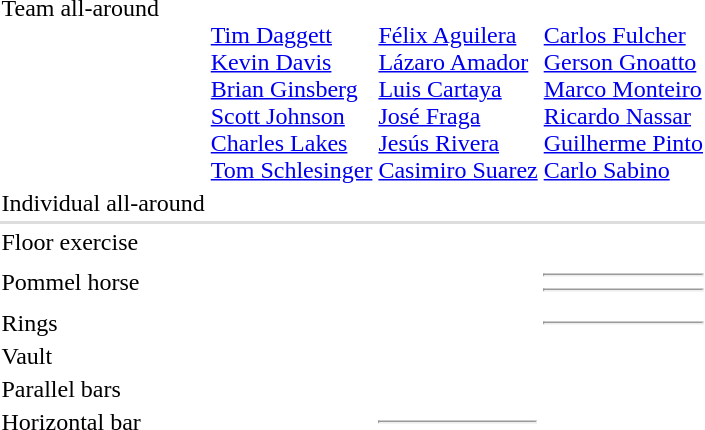<table>
<tr valign="top">
<td>Team all-around<br></td>
<td><br><a href='#'>Tim Daggett</a><br><a href='#'>Kevin Davis</a><br><a href='#'>Brian Ginsberg</a><br><a href='#'>Scott Johnson</a><br><a href='#'>Charles Lakes</a><br><a href='#'>Tom Schlesinger</a></td>
<td><br><a href='#'>Félix Aguilera</a><br><a href='#'>Lázaro Amador</a><br><a href='#'>Luis Cartaya</a><br><a href='#'>José Fraga</a><br><a href='#'>Jesús Rivera</a><br><a href='#'>Casimiro Suarez</a></td>
<td><br><a href='#'>Carlos Fulcher</a><br><a href='#'>Gerson Gnoatto</a><br><a href='#'>Marco Monteiro</a><br><a href='#'>Ricardo Nassar</a><br><a href='#'>Guilherme Pinto</a><br><a href='#'>Carlo Sabino</a></td>
</tr>
<tr>
<td>Individual all-around<br></td>
<td></td>
<td></td>
<td></td>
</tr>
<tr bgcolor=#DDDDDD>
<td colspan=7></td>
</tr>
<tr>
<td>Floor exercise<br></td>
<td></td>
<td></td>
<td></td>
</tr>
<tr>
<td>Pommel horse<br></td>
<td></td>
<td></td>
<td><hr><hr></td>
</tr>
<tr>
<td>Rings<br></td>
<td></td>
<td></td>
<td><hr></td>
</tr>
<tr>
<td>Vault<br></td>
<td></td>
<td></td>
<td></td>
</tr>
<tr>
<td>Parallel bars<br></td>
<td></td>
<td></td>
<td></td>
</tr>
<tr>
<td>Horizontal bar<br></td>
<td></td>
<td><hr></td>
<td></td>
</tr>
</table>
